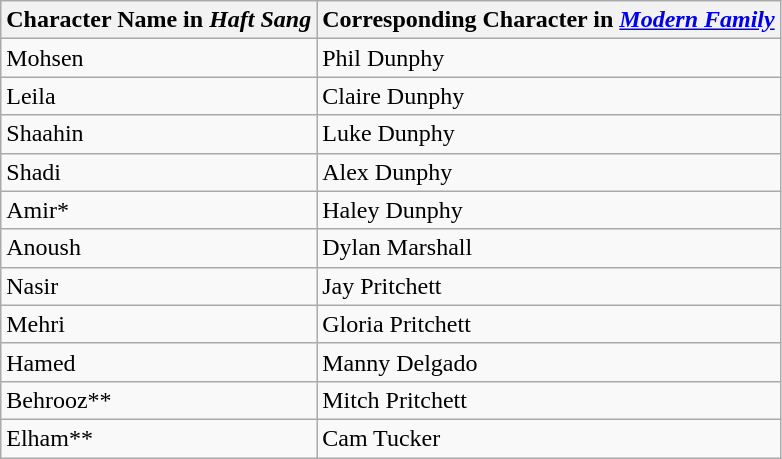<table class="wikitable">
<tr>
<th>Character Name in <em>Haft Sang</em></th>
<th>Corresponding Character in <em><a href='#'>Modern Family</a></em></th>
</tr>
<tr>
<td>Mohsen</td>
<td>Phil Dunphy</td>
</tr>
<tr>
<td>Leila</td>
<td>Claire Dunphy</td>
</tr>
<tr>
<td>Shaahin</td>
<td>Luke Dunphy</td>
</tr>
<tr>
<td>Shadi</td>
<td>Alex Dunphy</td>
</tr>
<tr>
<td>Amir*</td>
<td>Haley Dunphy</td>
</tr>
<tr>
<td>Anoush</td>
<td>Dylan Marshall</td>
</tr>
<tr>
<td>Nasir</td>
<td>Jay Pritchett</td>
</tr>
<tr>
<td>Mehri</td>
<td>Gloria Pritchett</td>
</tr>
<tr>
<td>Hamed</td>
<td>Manny Delgado</td>
</tr>
<tr>
<td>Behrooz**</td>
<td>Mitch Pritchett</td>
</tr>
<tr>
<td>Elham**</td>
<td>Cam Tucker</td>
</tr>
</table>
